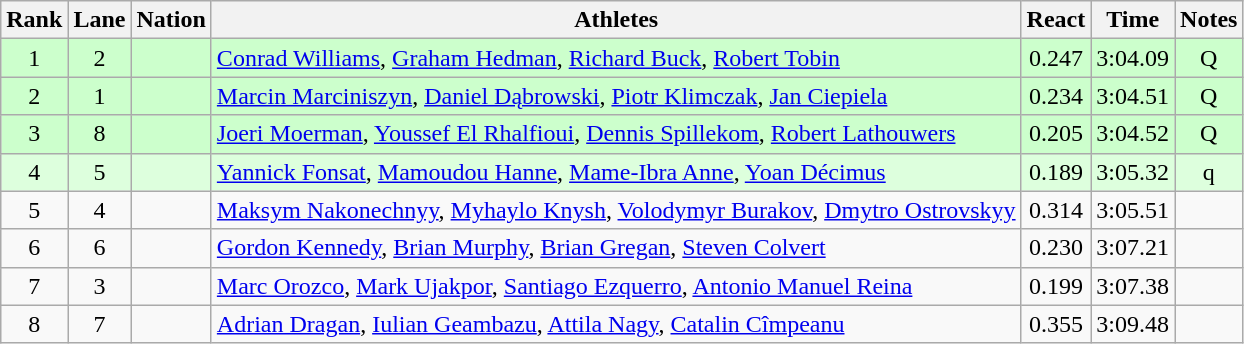<table class="wikitable sortable" style="text-align:center">
<tr>
<th>Rank</th>
<th>Lane</th>
<th>Nation</th>
<th>Athletes</th>
<th>React</th>
<th>Time</th>
<th>Notes</th>
</tr>
<tr bgcolor=ccffcc>
<td>1</td>
<td>2</td>
<td align=left></td>
<td align=left><a href='#'>Conrad Williams</a>, <a href='#'>Graham Hedman</a>, <a href='#'>Richard Buck</a>, <a href='#'>Robert Tobin</a></td>
<td>0.247</td>
<td>3:04.09</td>
<td>Q</td>
</tr>
<tr bgcolor=ccffcc>
<td>2</td>
<td>1</td>
<td align=left></td>
<td align=left><a href='#'>Marcin Marciniszyn</a>, <a href='#'>Daniel Dąbrowski</a>, <a href='#'>Piotr Klimczak</a>, <a href='#'>Jan Ciepiela</a></td>
<td>0.234</td>
<td>3:04.51</td>
<td>Q</td>
</tr>
<tr bgcolor=ccffcc>
<td>3</td>
<td>8</td>
<td align=left></td>
<td align=left><a href='#'>Joeri Moerman</a>, <a href='#'>Youssef El Rhalfioui</a>, <a href='#'>Dennis Spillekom</a>, <a href='#'>Robert Lathouwers</a></td>
<td>0.205</td>
<td>3:04.52</td>
<td>Q</td>
</tr>
<tr bgcolor=ddffdd>
<td>4</td>
<td>5</td>
<td align=left></td>
<td align=left><a href='#'>Yannick Fonsat</a>, <a href='#'>Mamoudou Hanne</a>, <a href='#'>Mame-Ibra Anne</a>, <a href='#'>Yoan Décimus</a></td>
<td>0.189</td>
<td>3:05.32</td>
<td>q</td>
</tr>
<tr>
<td>5</td>
<td>4</td>
<td align=left></td>
<td align=left><a href='#'>Maksym Nakonechnyy</a>, <a href='#'>Myhaylo Knysh</a>, <a href='#'>Volodymyr Burakov</a>, <a href='#'>Dmytro Ostrovskyy</a></td>
<td>0.314</td>
<td>3:05.51</td>
<td></td>
</tr>
<tr>
<td>6</td>
<td>6</td>
<td align=left></td>
<td align=left><a href='#'>Gordon Kennedy</a>, <a href='#'>Brian Murphy</a>, <a href='#'>Brian Gregan</a>, <a href='#'>Steven Colvert</a></td>
<td>0.230</td>
<td>3:07.21</td>
<td></td>
</tr>
<tr>
<td>7</td>
<td>3</td>
<td align=left></td>
<td align=left><a href='#'>Marc Orozco</a>, <a href='#'>Mark Ujakpor</a>, <a href='#'>Santiago Ezquerro</a>, <a href='#'>Antonio Manuel Reina</a></td>
<td>0.199</td>
<td>3:07.38</td>
<td></td>
</tr>
<tr>
<td>8</td>
<td>7</td>
<td align=left></td>
<td align=left><a href='#'>Adrian Dragan</a>, <a href='#'>Iulian Geambazu</a>, <a href='#'>Attila Nagy</a>, <a href='#'>Catalin Cîmpeanu</a></td>
<td>0.355</td>
<td>3:09.48</td>
<td></td>
</tr>
</table>
